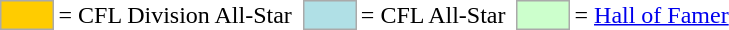<table>
<tr>
<td style="background-color:#FFCC00; border:1px solid #aaaaaa; width:2em;"></td>
<td>= CFL Division All-Star</td>
<td></td>
<td style="background-color:#B0E0E6; border:1px solid #aaaaaa; width:2em;"></td>
<td>= CFL All-Star</td>
<td></td>
<td style="background-color:#CCFFCC; border:1px solid #aaaaaa; width:2em;"></td>
<td>= <a href='#'>Hall of Famer</a></td>
</tr>
</table>
